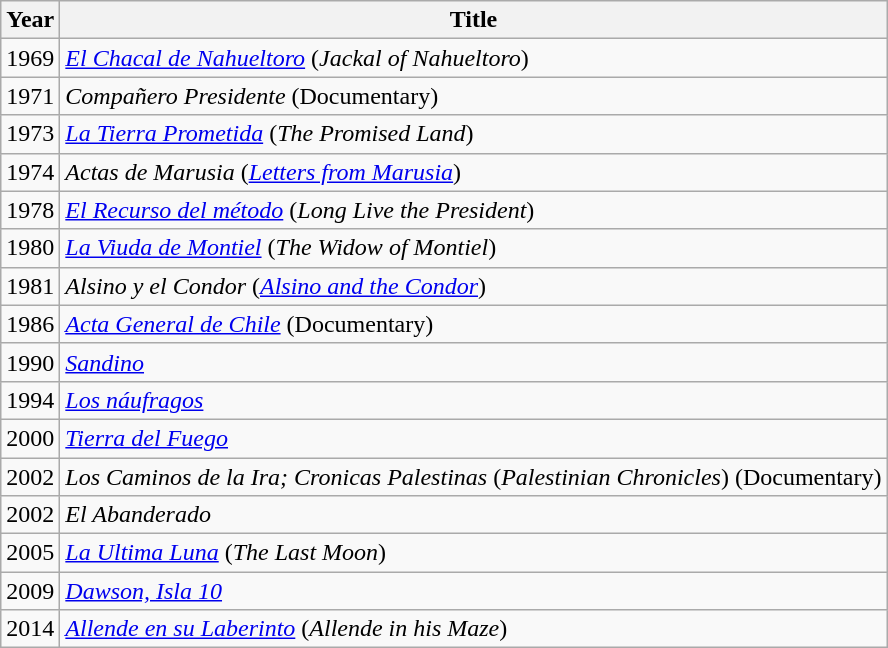<table class="wikitable sortable">
<tr>
<th><strong>Year</strong></th>
<th><strong>Title</strong></th>
</tr>
<tr>
<td>1969</td>
<td><em><a href='#'>El Chacal de Nahueltoro</a></em> (<em>Jackal of Nahueltoro</em>)</td>
</tr>
<tr>
<td>1971</td>
<td><em>Compañero Presidente</em> (Documentary)</td>
</tr>
<tr>
<td>1973</td>
<td><em><a href='#'>La Tierra Prometida</a></em> (<em>The Promised Land</em>)</td>
</tr>
<tr>
<td>1974</td>
<td><em>Actas de Marusia</em> (<em><a href='#'>Letters from Marusia</a></em>)</td>
</tr>
<tr>
<td>1978</td>
<td><em><a href='#'>El Recurso del método</a></em> (<em>Long Live the President</em>)</td>
</tr>
<tr>
<td>1980</td>
<td><em><a href='#'>La Viuda de Montiel</a></em> (<em>The Widow of Montiel</em>)</td>
</tr>
<tr>
<td>1981</td>
<td><em>Alsino y el Condor</em> (<em><a href='#'>Alsino and the Condor</a></em>)</td>
</tr>
<tr>
<td>1986</td>
<td><em><a href='#'>Acta General de Chile</a></em> (Documentary)</td>
</tr>
<tr>
<td>1990</td>
<td><em><a href='#'>Sandino</a></em></td>
</tr>
<tr>
<td>1994</td>
<td><em><a href='#'>Los náufragos</a></em></td>
</tr>
<tr>
<td>2000</td>
<td><em><a href='#'>Tierra del Fuego</a></em></td>
</tr>
<tr>
<td>2002</td>
<td><em>Los Caminos de la Ira; Cronicas Palestinas</em> (<em>Palestinian Chronicles</em>) (Documentary)</td>
</tr>
<tr>
<td>2002</td>
<td><em>El Abanderado</em></td>
</tr>
<tr>
<td>2005</td>
<td><em><a href='#'>La Ultima Luna</a></em> (<em>The Last Moon</em>)</td>
</tr>
<tr>
<td>2009</td>
<td><em><a href='#'>Dawson, Isla 10</a></em></td>
</tr>
<tr>
<td>2014</td>
<td><em><a href='#'>Allende en su Laberinto</a></em> (<em>Allende in his Maze</em>)</td>
</tr>
</table>
